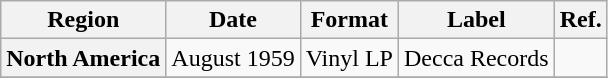<table class="wikitable plainrowheaders">
<tr>
<th scope="col">Region</th>
<th scope="col">Date</th>
<th scope="col">Format</th>
<th scope="col">Label</th>
<th scope="col">Ref.</th>
</tr>
<tr>
<th scope="row">North America</th>
<td>August 1959</td>
<td>Vinyl LP</td>
<td>Decca Records</td>
<td></td>
</tr>
<tr>
</tr>
</table>
